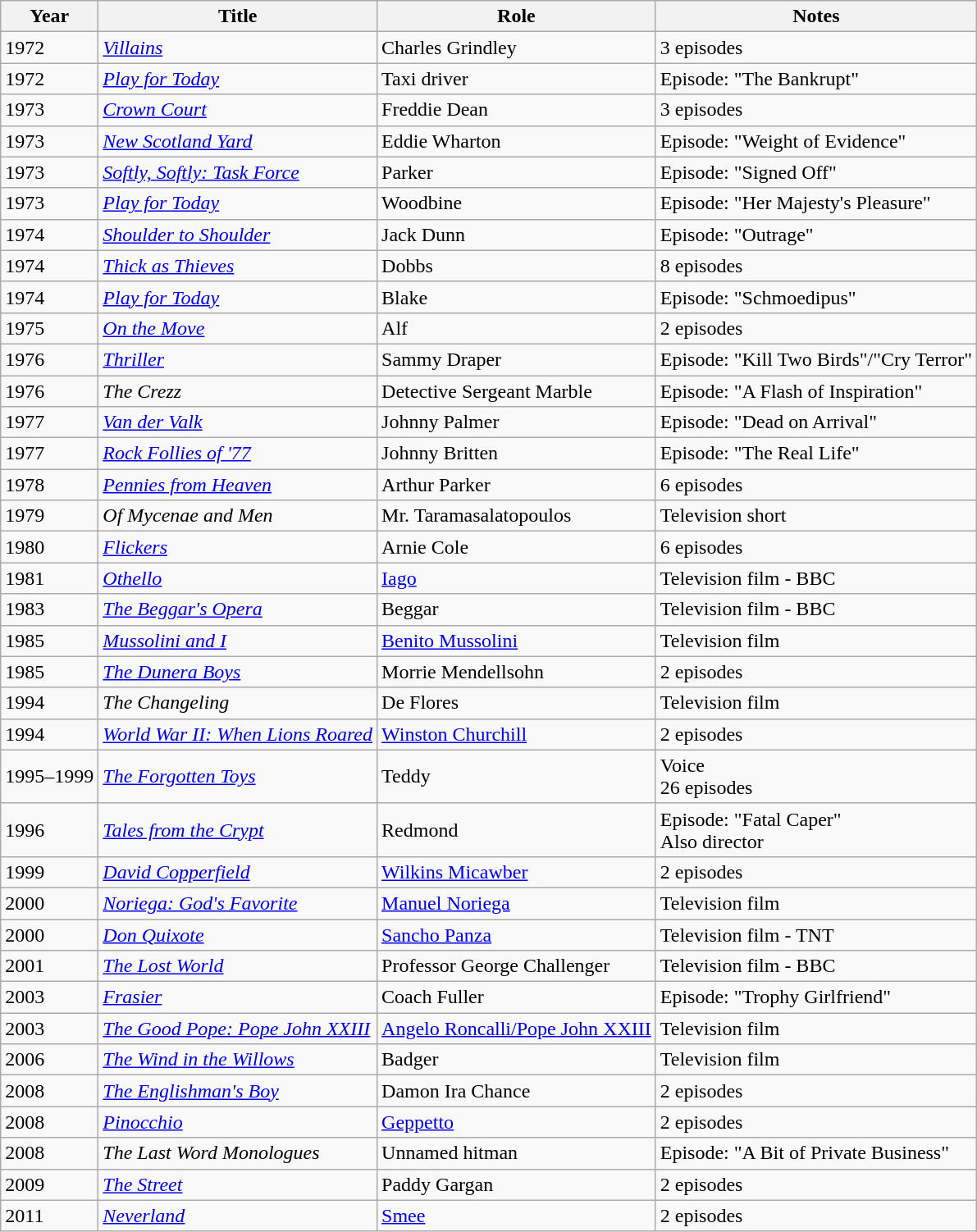<table class="wikitable sortable">
<tr>
<th>Year</th>
<th>Title</th>
<th>Role</th>
<th class="unsortable">Notes</th>
</tr>
<tr The Main Chance 1972 'Acting For Self'>
<td>1972</td>
<td><em><a href='#'>Villains</a></em></td>
<td>Charles Grindley</td>
<td>3 episodes</td>
</tr>
<tr>
<td>1972</td>
<td><em><a href='#'>Play for Today</a></em></td>
<td>Taxi driver</td>
<td>Episode: "The Bankrupt"</td>
</tr>
<tr>
<td>1973</td>
<td><em><a href='#'>Crown Court</a></em></td>
<td>Freddie Dean</td>
<td>3 episodes</td>
</tr>
<tr>
<td>1973</td>
<td><em><a href='#'>New Scotland Yard</a></em></td>
<td>Eddie Wharton</td>
<td>Episode: "Weight of Evidence"</td>
</tr>
<tr>
<td>1973</td>
<td><em><a href='#'>Softly, Softly: Task Force</a></em></td>
<td>Parker</td>
<td>Episode: "Signed Off"</td>
</tr>
<tr>
<td>1973</td>
<td><em><a href='#'>Play for Today</a></em></td>
<td>Woodbine</td>
<td>Episode: "Her Majesty's Pleasure"</td>
</tr>
<tr>
<td>1974</td>
<td><em><a href='#'>Shoulder to Shoulder</a></em></td>
<td>Jack Dunn</td>
<td>Episode: "Outrage"</td>
</tr>
<tr>
<td>1974</td>
<td><em><a href='#'>Thick as Thieves</a></em></td>
<td>Dobbs</td>
<td>8 episodes</td>
</tr>
<tr>
<td>1974</td>
<td><em><a href='#'>Play for Today</a></em></td>
<td>Blake</td>
<td>Episode: "Schmoedipus"</td>
</tr>
<tr>
<td>1975</td>
<td><em><a href='#'>On the Move</a></em></td>
<td>Alf</td>
<td>2 episodes</td>
</tr>
<tr>
<td>1976</td>
<td><em><a href='#'>Thriller</a></em></td>
<td>Sammy Draper</td>
<td>Episode: "Kill Two Birds"/"Cry Terror"</td>
</tr>
<tr>
<td>1976</td>
<td><em>The Crezz</em></td>
<td>Detective Sergeant Marble</td>
<td>Episode: "A Flash of Inspiration"</td>
</tr>
<tr>
<td>1977</td>
<td><em><a href='#'>Van der Valk</a></em></td>
<td>Johnny Palmer</td>
<td>Episode: "Dead on Arrival"</td>
</tr>
<tr>
<td>1977</td>
<td><em><a href='#'>Rock Follies of '77</a></em></td>
<td>Johnny Britten</td>
<td>Episode: "The Real Life"</td>
</tr>
<tr>
<td>1978</td>
<td><em><a href='#'>Pennies from Heaven</a></em></td>
<td>Arthur Parker</td>
<td>6 episodes</td>
</tr>
<tr>
<td>1979</td>
<td><em>Of Mycenae and Men</em></td>
<td>Mr. Taramasalatopoulos</td>
<td>Television short</td>
</tr>
<tr>
<td>1980</td>
<td><em><a href='#'>Flickers</a></em></td>
<td>Arnie Cole</td>
<td>6 episodes</td>
</tr>
<tr>
<td>1981</td>
<td><em><a href='#'>Othello</a></em></td>
<td><a href='#'>Iago</a></td>
<td>Television film - BBC</td>
</tr>
<tr>
<td>1983</td>
<td><em><a href='#'>The Beggar's Opera</a></em></td>
<td>Beggar</td>
<td>Television film - BBC</td>
</tr>
<tr>
<td>1985</td>
<td><em><a href='#'>Mussolini and I</a></em></td>
<td><a href='#'>Benito Mussolini</a></td>
<td>Television film</td>
</tr>
<tr>
<td>1985</td>
<td><em><a href='#'>The Dunera Boys</a></em></td>
<td>Morrie Mendellsohn</td>
<td>2 episodes</td>
</tr>
<tr>
<td>1994</td>
<td><em>The Changeling</em></td>
<td>De Flores</td>
<td>Television film</td>
</tr>
<tr>
<td>1994</td>
<td><em><a href='#'>World War II: When Lions Roared</a></em></td>
<td><a href='#'>Winston Churchill</a></td>
<td>2 episodes</td>
</tr>
<tr>
<td>1995–1999</td>
<td><em><a href='#'>The Forgotten Toys</a></em></td>
<td>Teddy</td>
<td>Voice<br>26 episodes</td>
</tr>
<tr>
<td>1996</td>
<td><em><a href='#'>Tales from the Crypt</a></em></td>
<td>Redmond</td>
<td>Episode: "Fatal Caper"<br>Also director</td>
</tr>
<tr>
<td>1999</td>
<td><em><a href='#'>David Copperfield</a></em></td>
<td><a href='#'>Wilkins Micawber</a></td>
<td>2 episodes</td>
</tr>
<tr>
<td>2000</td>
<td><em><a href='#'>Noriega: God's Favorite</a></em></td>
<td><a href='#'>Manuel Noriega</a></td>
<td>Television film</td>
</tr>
<tr>
<td>2000</td>
<td><em><a href='#'>Don Quixote</a></em></td>
<td><a href='#'>Sancho Panza</a></td>
<td>Television film - TNT</td>
</tr>
<tr>
<td>2001</td>
<td><em><a href='#'>The Lost World</a></em></td>
<td>Professor George Challenger</td>
<td>Television film - BBC</td>
</tr>
<tr>
<td>2003</td>
<td><em><a href='#'>Frasier</a></em></td>
<td>Coach Fuller</td>
<td>Episode: "Trophy Girlfriend"</td>
</tr>
<tr>
<td>2003</td>
<td><em><a href='#'>The Good Pope: Pope John XXIII</a></em></td>
<td><a href='#'>Angelo Roncalli/Pope John XXIII</a></td>
<td>Television film</td>
</tr>
<tr>
<td>2006</td>
<td><em><a href='#'>The Wind in the Willows</a></em></td>
<td>Badger</td>
<td>Television film</td>
</tr>
<tr>
<td>2008</td>
<td><em><a href='#'>The Englishman's Boy</a></em></td>
<td>Damon Ira Chance</td>
<td>2 episodes</td>
</tr>
<tr>
<td>2008</td>
<td><em><a href='#'>Pinocchio</a></em></td>
<td><a href='#'>Geppetto</a></td>
<td>2 episodes</td>
</tr>
<tr>
<td>2008</td>
<td><em>The Last Word Monologues</em></td>
<td>Unnamed hitman</td>
<td>Episode: "A Bit of Private Business"</td>
</tr>
<tr>
<td>2009</td>
<td><em><a href='#'>The Street</a></em></td>
<td>Paddy Gargan</td>
<td>2 episodes</td>
</tr>
<tr>
<td>2011</td>
<td><em><a href='#'>Neverland</a></em></td>
<td><a href='#'>Smee</a></td>
<td>2 episodes</td>
</tr>
</table>
